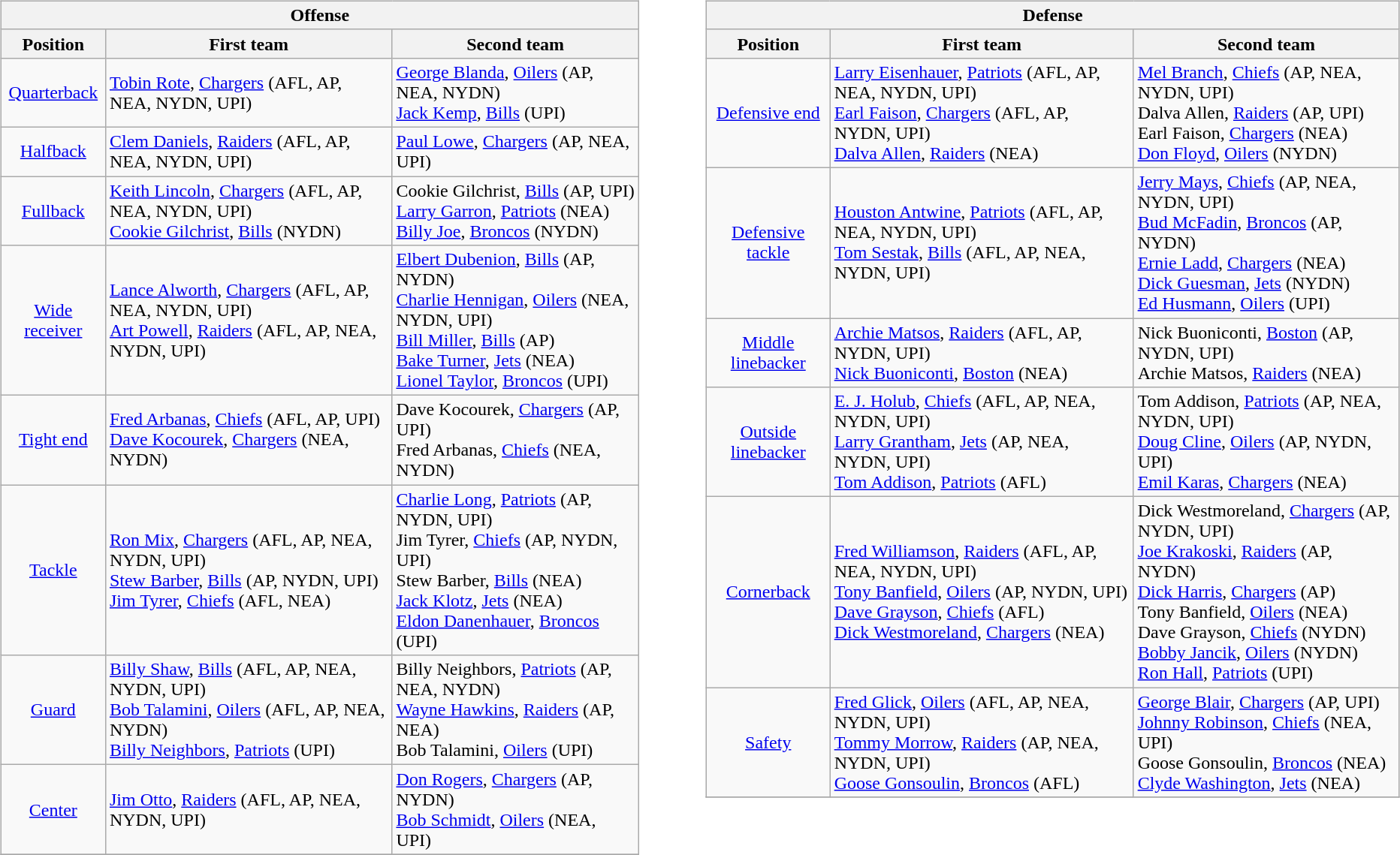<table border=0>
<tr valign="top">
<td><br><table class="wikitable">
<tr>
<th colspan=3>Offense</th>
</tr>
<tr>
<th>Position</th>
<th>First team</th>
<th>Second team</th>
</tr>
<tr>
<td align=center><a href='#'>Quarterback</a></td>
<td><a href='#'>Tobin Rote</a>, <a href='#'>Chargers</a> (AFL, AP, NEA, NYDN, UPI)</td>
<td><a href='#'>George Blanda</a>, <a href='#'>Oilers</a> (AP, NEA, NYDN) <br> <a href='#'>Jack Kemp</a>, <a href='#'>Bills</a> (UPI)</td>
</tr>
<tr>
<td align=center><a href='#'>Halfback</a></td>
<td><a href='#'>Clem Daniels</a>, <a href='#'>Raiders</a> (AFL, AP, NEA, NYDN, UPI)</td>
<td><a href='#'>Paul Lowe</a>, <a href='#'>Chargers</a> (AP, NEA, UPI)</td>
</tr>
<tr>
<td align=center><a href='#'>Fullback</a></td>
<td><a href='#'>Keith Lincoln</a>, <a href='#'>Chargers</a> (AFL, AP, NEA, NYDN, UPI) <br> <a href='#'>Cookie Gilchrist</a>, <a href='#'>Bills</a> (NYDN)</td>
<td>Cookie Gilchrist, <a href='#'>Bills</a> (AP, UPI) <br> <a href='#'>Larry Garron</a>, <a href='#'>Patriots</a> (NEA) <br> <a href='#'>Billy Joe</a>, <a href='#'>Broncos</a> (NYDN)</td>
</tr>
<tr>
<td align=center><a href='#'>Wide receiver</a></td>
<td><a href='#'>Lance Alworth</a>, <a href='#'>Chargers</a> (AFL, AP, NEA, NYDN, UPI) <br> <a href='#'>Art Powell</a>, <a href='#'>Raiders</a> (AFL, AP, NEA, NYDN, UPI)</td>
<td><a href='#'>Elbert Dubenion</a>, <a href='#'>Bills</a> (AP, NYDN) <br> <a href='#'>Charlie Hennigan</a>, <a href='#'>Oilers</a> (NEA, NYDN, UPI) <br> <a href='#'>Bill Miller</a>, <a href='#'>Bills</a> (AP) <br> <a href='#'>Bake Turner</a>, <a href='#'>Jets</a> (NEA) <br> <a href='#'>Lionel Taylor</a>, <a href='#'>Broncos</a> (UPI)</td>
</tr>
<tr>
<td align=center><a href='#'>Tight end</a></td>
<td><a href='#'>Fred Arbanas</a>, <a href='#'>Chiefs</a> (AFL, AP, UPI) <br> <a href='#'>Dave Kocourek</a>, <a href='#'>Chargers</a> (NEA, NYDN)</td>
<td>Dave Kocourek, <a href='#'>Chargers</a> (AP, UPI) <br> Fred Arbanas, <a href='#'>Chiefs</a> (NEA, NYDN)</td>
</tr>
<tr>
<td align=center><a href='#'>Tackle</a></td>
<td><a href='#'>Ron Mix</a>, <a href='#'>Chargers</a> (AFL, AP, NEA, NYDN, UPI) <br> <a href='#'>Stew Barber</a>, <a href='#'>Bills</a> (AP, NYDN, UPI) <br> <a href='#'>Jim Tyrer</a>, <a href='#'>Chiefs</a> (AFL, NEA)</td>
<td><a href='#'>Charlie Long</a>, <a href='#'>Patriots</a> (AP, NYDN, UPI) <br> Jim Tyrer, <a href='#'>Chiefs</a> (AP, NYDN, UPI) <br> Stew Barber, <a href='#'>Bills</a> (NEA) <br> <a href='#'>Jack Klotz</a>, <a href='#'>Jets</a> (NEA) <br> <a href='#'>Eldon Danenhauer</a>, <a href='#'>Broncos</a> (UPI)</td>
</tr>
<tr>
<td align=center><a href='#'>Guard</a></td>
<td><a href='#'>Billy Shaw</a>, <a href='#'>Bills</a> (AFL, AP, NEA, NYDN, UPI) <br> <a href='#'>Bob Talamini</a>, <a href='#'>Oilers</a> (AFL, AP, NEA, NYDN) <br> <a href='#'>Billy Neighbors</a>, <a href='#'>Patriots</a> (UPI)</td>
<td>Billy Neighbors, <a href='#'>Patriots</a> (AP, NEA, NYDN) <br> <a href='#'>Wayne Hawkins</a>, <a href='#'>Raiders</a> (AP, NEA) <br> Bob Talamini, <a href='#'>Oilers</a> (UPI)</td>
</tr>
<tr>
<td align=center><a href='#'>Center</a></td>
<td><a href='#'>Jim Otto</a>, <a href='#'>Raiders</a> (AFL, AP, NEA, NYDN, UPI)</td>
<td><a href='#'>Don Rogers</a>, <a href='#'>Chargers</a> (AP, NYDN) <br> <a href='#'>Bob Schmidt</a>, <a href='#'>Oilers</a> (NEA, UPI)</td>
</tr>
<tr>
</tr>
</table>
</td>
<td style="padding-left:40px;"><br><table class="wikitable">
<tr>
<th colspan=3>Defense</th>
</tr>
<tr>
<th>Position</th>
<th>First team</th>
<th>Second team</th>
</tr>
<tr>
<td align=center><a href='#'>Defensive end</a></td>
<td><a href='#'>Larry Eisenhauer</a>, <a href='#'>Patriots</a> (AFL, AP, NEA, NYDN, UPI) <br> <a href='#'>Earl Faison</a>, <a href='#'>Chargers</a> (AFL, AP, NYDN, UPI) <br> <a href='#'>Dalva Allen</a>, <a href='#'>Raiders</a> (NEA)</td>
<td><a href='#'>Mel Branch</a>, <a href='#'>Chiefs</a> (AP, NEA, NYDN, UPI) <br> Dalva Allen, <a href='#'>Raiders</a> (AP, UPI) <br> Earl Faison, <a href='#'>Chargers</a> (NEA) <br> <a href='#'>Don Floyd</a>, <a href='#'>Oilers</a> (NYDN)</td>
</tr>
<tr>
<td align=center><a href='#'>Defensive tackle</a></td>
<td><a href='#'>Houston Antwine</a>, <a href='#'>Patriots</a> (AFL, AP, NEA, NYDN, UPI) <br> <a href='#'>Tom Sestak</a>, <a href='#'>Bills</a> (AFL, AP, NEA, NYDN, UPI)</td>
<td><a href='#'>Jerry Mays</a>, <a href='#'>Chiefs</a> (AP, NEA, NYDN, UPI) <br> <a href='#'>Bud McFadin</a>, <a href='#'>Broncos</a> (AP, NYDN) <br> <a href='#'>Ernie Ladd</a>, <a href='#'>Chargers</a> (NEA) <br> <a href='#'>Dick Guesman</a>, <a href='#'>Jets</a> (NYDN) <br> <a href='#'>Ed Husmann</a>, <a href='#'>Oilers</a> (UPI)</td>
</tr>
<tr>
<td align=center><a href='#'>Middle linebacker</a></td>
<td><a href='#'>Archie Matsos</a>, <a href='#'>Raiders</a> (AFL, AP, NYDN, UPI) <br> <a href='#'>Nick Buoniconti</a>, <a href='#'>Boston</a> (NEA)</td>
<td>Nick Buoniconti, <a href='#'>Boston</a> (AP, NYDN, UPI) <br> Archie Matsos, <a href='#'>Raiders</a> (NEA)</td>
</tr>
<tr>
<td align=center><a href='#'>Outside linebacker</a></td>
<td><a href='#'>E. J. Holub</a>, <a href='#'>Chiefs</a> (AFL, AP, NEA, NYDN, UPI) <br> <a href='#'>Larry Grantham</a>, <a href='#'>Jets</a> (AP, NEA, NYDN, UPI) <br> <a href='#'>Tom Addison</a>, <a href='#'>Patriots</a> (AFL)</td>
<td>Tom Addison, <a href='#'>Patriots</a> (AP, NEA, NYDN, UPI) <br> <a href='#'>Doug Cline</a>, <a href='#'>Oilers</a> (AP, NYDN, UPI) <br> <a href='#'>Emil Karas</a>, <a href='#'>Chargers</a> (NEA)</td>
</tr>
<tr>
<td align=center><a href='#'>Cornerback</a></td>
<td><a href='#'>Fred Williamson</a>, <a href='#'>Raiders</a> (AFL, AP, NEA, NYDN, UPI) <br> <a href='#'>Tony Banfield</a>, <a href='#'>Oilers</a> (AP, NYDN, UPI) <br> <a href='#'>Dave Grayson</a>, <a href='#'>Chiefs</a> (AFL) <br> <a href='#'>Dick Westmoreland</a>, <a href='#'>Chargers</a> (NEA)</td>
<td>Dick Westmoreland, <a href='#'>Chargers</a> (AP, NYDN, UPI) <br> <a href='#'>Joe Krakoski</a>, <a href='#'>Raiders</a> (AP, NYDN) <br> <a href='#'>Dick Harris</a>, <a href='#'>Chargers</a> (AP) <br> Tony Banfield, <a href='#'>Oilers</a> (NEA) <br> Dave Grayson, <a href='#'>Chiefs</a> (NYDN) <br> <a href='#'>Bobby Jancik</a>, <a href='#'>Oilers</a> (NYDN) <br> <a href='#'>Ron Hall</a>, <a href='#'>Patriots</a> (UPI)</td>
</tr>
<tr>
<td align=center><a href='#'>Safety</a></td>
<td><a href='#'>Fred Glick</a>, <a href='#'>Oilers</a> (AFL, AP, NEA, NYDN, UPI) <br>  <a href='#'>Tommy Morrow</a>, <a href='#'>Raiders</a> (AP, NEA, NYDN, UPI) <br> <a href='#'>Goose Gonsoulin</a>, <a href='#'>Broncos</a> (AFL)</td>
<td><a href='#'>George Blair</a>, <a href='#'>Chargers</a> (AP, UPI) <br> <a href='#'>Johnny Robinson</a>, <a href='#'>Chiefs</a> (NEA, UPI) <br> Goose Gonsoulin, <a href='#'>Broncos</a> (NEA) <br> <a href='#'>Clyde Washington</a>, <a href='#'>Jets</a> (NEA)</td>
</tr>
<tr>
</tr>
</table>
</td>
</tr>
</table>
